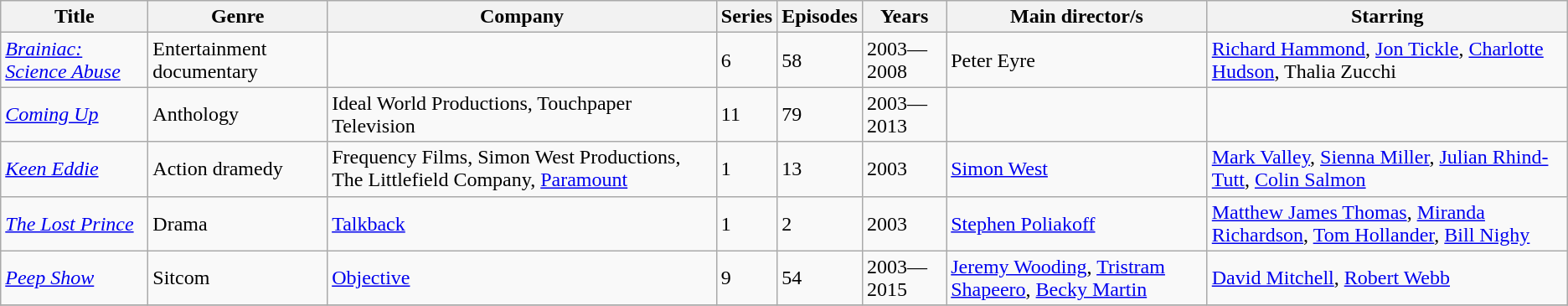<table class="wikitable unsortable">
<tr>
<th>Title</th>
<th>Genre</th>
<th>Company</th>
<th>Series</th>
<th>Episodes</th>
<th>Years</th>
<th>Main director/s</th>
<th>Starring</th>
</tr>
<tr>
<td><em><a href='#'>Brainiac: Science Abuse</a></em></td>
<td>Entertainment documentary</td>
<td></td>
<td>6</td>
<td>58</td>
<td>2003—2008</td>
<td>Peter Eyre</td>
<td><a href='#'>Richard Hammond</a>, <a href='#'>Jon Tickle</a>, <a href='#'>Charlotte Hudson</a>, Thalia Zucchi</td>
</tr>
<tr>
<td><em><a href='#'>Coming Up</a></em></td>
<td>Anthology</td>
<td>Ideal World Productions, Touchpaper Television</td>
<td>11</td>
<td>79</td>
<td>2003—2013</td>
<td></td>
<td></td>
</tr>
<tr>
<td><em><a href='#'>Keen Eddie</a></em></td>
<td>Action dramedy</td>
<td>Frequency Films, Simon West Productions, The Littlefield Company, <a href='#'>Paramount</a></td>
<td>1</td>
<td>13</td>
<td>2003</td>
<td><a href='#'>Simon West</a></td>
<td><a href='#'>Mark Valley</a>, <a href='#'>Sienna Miller</a>, <a href='#'>Julian Rhind-Tutt</a>, <a href='#'>Colin Salmon</a></td>
</tr>
<tr>
<td><em><a href='#'>The Lost Prince</a></em></td>
<td>Drama</td>
<td><a href='#'>Talkback</a></td>
<td>1</td>
<td>2</td>
<td>2003</td>
<td><a href='#'>Stephen Poliakoff</a></td>
<td><a href='#'>Matthew James Thomas</a>, <a href='#'>Miranda Richardson</a>, <a href='#'>Tom Hollander</a>, <a href='#'>Bill Nighy</a></td>
</tr>
<tr>
<td><em><a href='#'>Peep Show</a></em></td>
<td>Sitcom</td>
<td><a href='#'>Objective</a></td>
<td>9</td>
<td>54</td>
<td>2003—2015</td>
<td><a href='#'>Jeremy Wooding</a>, <a href='#'>Tristram Shapeero</a>, <a href='#'>Becky Martin</a></td>
<td><a href='#'>David Mitchell</a>, <a href='#'>Robert Webb</a></td>
</tr>
<tr>
</tr>
</table>
